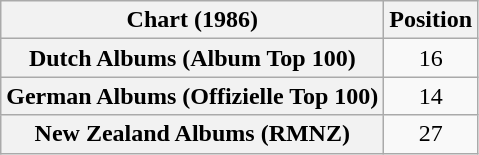<table class="wikitable sortable plainrowheaders" style="text-align:center">
<tr>
<th scope="col">Chart (1986)</th>
<th scope="col">Position</th>
</tr>
<tr>
<th scope="row">Dutch Albums (Album Top 100)</th>
<td>16</td>
</tr>
<tr>
<th scope="row">German Albums (Offizielle Top 100)</th>
<td>14</td>
</tr>
<tr>
<th scope="row">New Zealand Albums (RMNZ)</th>
<td>27</td>
</tr>
</table>
